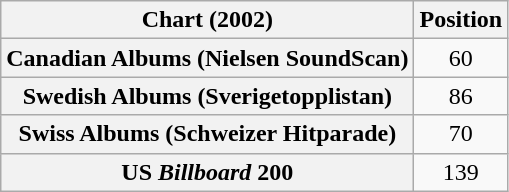<table class="wikitable sortable plainrowheaders" style="text-align:center">
<tr>
<th scope="col">Chart (2002)</th>
<th scope="col">Position</th>
</tr>
<tr>
<th scope="row">Canadian Albums (Nielsen SoundScan)</th>
<td>60</td>
</tr>
<tr>
<th scope="row">Swedish Albums (Sverigetopplistan)</th>
<td>86</td>
</tr>
<tr>
<th scope="row">Swiss Albums (Schweizer Hitparade)</th>
<td>70</td>
</tr>
<tr>
<th scope="row">US <em>Billboard</em> 200</th>
<td>139</td>
</tr>
</table>
